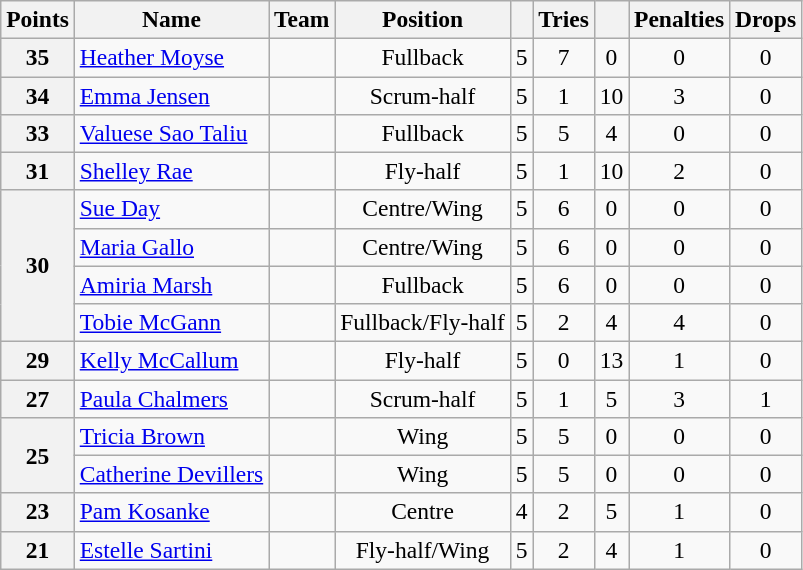<table class="wikitable sortable" style="text-align:center; font-size:98%">
<tr>
<th>Points</th>
<th>Name</th>
<th>Team</th>
<th>Position</th>
<th></th>
<th>Tries</th>
<th></th>
<th>Penalties</th>
<th>Drops</th>
</tr>
<tr>
<th>35</th>
<td align=left><a href='#'>Heather Moyse</a></td>
<td align=left></td>
<td>Fullback</td>
<td>5</td>
<td>7</td>
<td>0</td>
<td>0</td>
<td>0</td>
</tr>
<tr>
<th>34</th>
<td align=left><a href='#'>Emma Jensen</a></td>
<td align=left></td>
<td>Scrum-half</td>
<td>5</td>
<td>1</td>
<td>10</td>
<td>3</td>
<td>0</td>
</tr>
<tr>
<th>33</th>
<td align=left><a href='#'>Valuese Sao Taliu</a></td>
<td align=left></td>
<td>Fullback</td>
<td>5</td>
<td>5</td>
<td>4</td>
<td>0</td>
<td>0</td>
</tr>
<tr>
<th>31</th>
<td align=left><a href='#'>Shelley Rae</a></td>
<td align=left></td>
<td>Fly-half</td>
<td>5</td>
<td>1</td>
<td>10</td>
<td>2</td>
<td>0</td>
</tr>
<tr>
<th rowspan=4>30</th>
<td align=left><a href='#'>Sue Day</a></td>
<td align=left></td>
<td>Centre/Wing</td>
<td>5</td>
<td>6</td>
<td>0</td>
<td>0</td>
<td>0</td>
</tr>
<tr>
<td align=left><a href='#'>Maria Gallo</a></td>
<td align=left></td>
<td>Centre/Wing</td>
<td>5</td>
<td>6</td>
<td>0</td>
<td>0</td>
<td>0</td>
</tr>
<tr>
<td align=left><a href='#'>Amiria Marsh</a></td>
<td align=left></td>
<td>Fullback</td>
<td>5</td>
<td>6</td>
<td>0</td>
<td>0</td>
<td>0</td>
</tr>
<tr>
<td align=left><a href='#'>Tobie McGann</a></td>
<td align=left></td>
<td>Fullback/Fly-half</td>
<td>5</td>
<td>2</td>
<td>4</td>
<td>4</td>
<td>0</td>
</tr>
<tr>
<th>29</th>
<td align=left><a href='#'>Kelly McCallum</a></td>
<td align=left></td>
<td>Fly-half</td>
<td>5</td>
<td>0</td>
<td>13</td>
<td>1</td>
<td>0</td>
</tr>
<tr>
<th>27</th>
<td align=left><a href='#'>Paula Chalmers</a></td>
<td align=left></td>
<td>Scrum-half</td>
<td>5</td>
<td>1</td>
<td>5</td>
<td>3</td>
<td>1</td>
</tr>
<tr>
<th rowspan=2>25</th>
<td align=left><a href='#'>Tricia Brown</a></td>
<td align=left></td>
<td>Wing</td>
<td>5</td>
<td>5</td>
<td>0</td>
<td>0</td>
<td>0</td>
</tr>
<tr>
<td align=left><a href='#'>Catherine Devillers</a></td>
<td align=left></td>
<td>Wing</td>
<td>5</td>
<td>5</td>
<td>0</td>
<td>0</td>
<td>0</td>
</tr>
<tr>
<th>23</th>
<td align=left><a href='#'>Pam Kosanke</a></td>
<td align=left></td>
<td>Centre</td>
<td>4</td>
<td>2</td>
<td>5</td>
<td>1</td>
<td>0</td>
</tr>
<tr>
<th>21</th>
<td align=left><a href='#'>Estelle Sartini</a></td>
<td align=left></td>
<td>Fly-half/Wing</td>
<td>5</td>
<td>2</td>
<td>4</td>
<td>1</td>
<td>0</td>
</tr>
</table>
